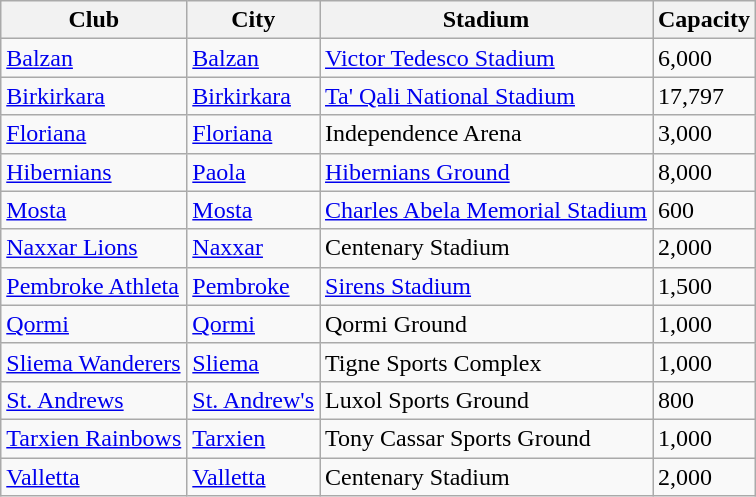<table class="wikitable sortable">
<tr>
<th>Club</th>
<th>City</th>
<th>Stadium</th>
<th>Capacity</th>
</tr>
<tr>
<td><a href='#'>Balzan</a></td>
<td><a href='#'>Balzan</a></td>
<td><a href='#'>Victor Tedesco Stadium</a></td>
<td>6,000</td>
</tr>
<tr>
<td><a href='#'>Birkirkara</a></td>
<td><a href='#'>Birkirkara</a></td>
<td><a href='#'>Ta' Qali National Stadium</a></td>
<td>17,797</td>
</tr>
<tr>
<td><a href='#'>Floriana</a></td>
<td><a href='#'>Floriana</a></td>
<td>Independence Arena</td>
<td>3,000</td>
</tr>
<tr>
<td><a href='#'>Hibernians</a></td>
<td><a href='#'>Paola</a></td>
<td><a href='#'>Hibernians Ground</a></td>
<td>8,000</td>
</tr>
<tr>
<td><a href='#'>Mosta</a></td>
<td><a href='#'>Mosta</a></td>
<td><a href='#'>Charles Abela Memorial Stadium</a></td>
<td>600</td>
</tr>
<tr>
<td><a href='#'>Naxxar Lions</a></td>
<td><a href='#'>Naxxar</a></td>
<td>Centenary Stadium</td>
<td>2,000</td>
</tr>
<tr>
<td><a href='#'>Pembroke Athleta</a></td>
<td><a href='#'>Pembroke</a></td>
<td><a href='#'>Sirens Stadium</a></td>
<td>1,500</td>
</tr>
<tr>
<td><a href='#'>Qormi</a></td>
<td><a href='#'>Qormi</a></td>
<td>Qormi Ground</td>
<td>1,000</td>
</tr>
<tr>
<td><a href='#'>Sliema Wanderers</a></td>
<td><a href='#'>Sliema</a></td>
<td>Tigne Sports Complex</td>
<td>1,000</td>
</tr>
<tr>
<td><a href='#'>St. Andrews</a></td>
<td><a href='#'>St. Andrew's</a></td>
<td>Luxol Sports Ground</td>
<td>800</td>
</tr>
<tr>
<td><a href='#'>Tarxien Rainbows</a></td>
<td><a href='#'>Tarxien</a></td>
<td>Tony Cassar Sports Ground</td>
<td>1,000</td>
</tr>
<tr>
<td><a href='#'>Valletta</a></td>
<td><a href='#'>Valletta</a></td>
<td>Centenary Stadium</td>
<td>2,000</td>
</tr>
</table>
